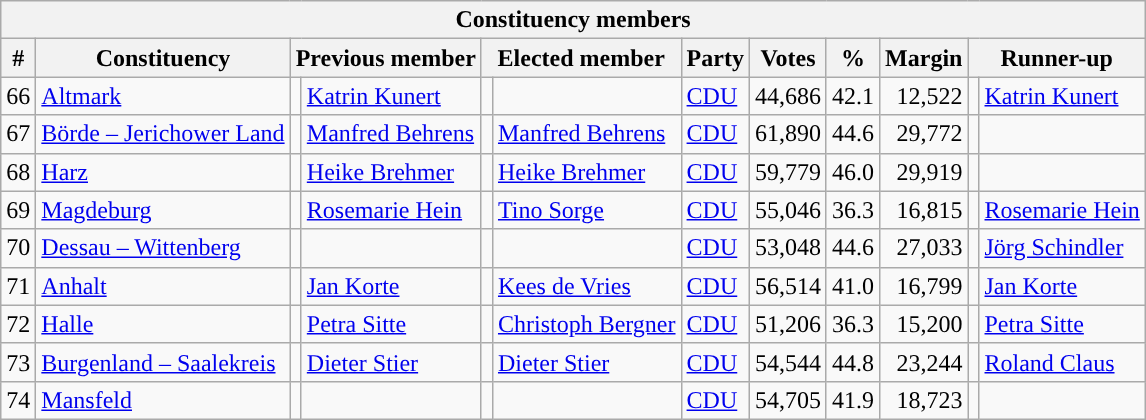<table class="wikitable sortable" style="text-align:right">
<tr>
<th colspan="12">Constituency members</th>
</tr>
<tr>
<th>#</th>
<th>Constituency</th>
<th colspan="2">Previous member</th>
<th colspan="2">Elected member</th>
<th>Party</th>
<th>Votes</th>
<th>%</th>
<th>Margin</th>
<th colspan="2">Runner-up</th>
</tr>
<tr>
<td>66</td>
<td align=left><a href='#'>Altmark</a></td>
<td bgcolor=></td>
<td align=left><a href='#'>Katrin Kunert</a></td>
<td></td>
<td align=left></td>
<td align="left"><a href='#'>CDU</a></td>
<td>44,686</td>
<td>42.1</td>
<td>12,522</td>
<td bgcolor=></td>
<td align=left><a href='#'>Katrin Kunert</a></td>
</tr>
<tr>
<td>67</td>
<td align=left><a href='#'>Börde – Jerichower Land</a></td>
<td bgcolor=></td>
<td align=left><a href='#'>Manfred Behrens</a></td>
<td bgcolor=></td>
<td align=left><a href='#'>Manfred Behrens</a></td>
<td align=left><a href='#'>CDU</a></td>
<td>61,890</td>
<td>44.6</td>
<td>29,772</td>
<td bgcolor=></td>
<td align=left></td>
</tr>
<tr>
<td>68</td>
<td align=left><a href='#'>Harz</a></td>
<td bgcolor=></td>
<td align=left><a href='#'>Heike Brehmer</a></td>
<td bgcolor=></td>
<td align=left><a href='#'>Heike Brehmer</a></td>
<td align=left><a href='#'>CDU</a></td>
<td>59,779</td>
<td>46.0</td>
<td>29,919</td>
<td bgcolor=></td>
<td align=left></td>
</tr>
<tr>
<td>69</td>
<td align=left><a href='#'>Magdeburg</a></td>
<td bgcolor=></td>
<td align=left><a href='#'>Rosemarie Hein</a></td>
<td bgcolor=></td>
<td align=left><a href='#'>Tino Sorge</a></td>
<td align=left><a href='#'>CDU</a></td>
<td>55,046</td>
<td>36.3</td>
<td>16,815</td>
<td bgcolor=></td>
<td align=left><a href='#'>Rosemarie Hein</a></td>
</tr>
<tr>
<td>70</td>
<td align=left><a href='#'>Dessau – Wittenberg</a></td>
<td bgcolor=></td>
<td align=left></td>
<td></td>
<td align=left></td>
<td align="left"><a href='#'>CDU</a></td>
<td>53,048</td>
<td>44.6</td>
<td>27,033</td>
<td bgcolor=></td>
<td align=left><a href='#'>Jörg Schindler</a></td>
</tr>
<tr>
<td>71</td>
<td align=left><a href='#'>Anhalt</a></td>
<td bgcolor=></td>
<td align=left><a href='#'>Jan Korte</a></td>
<td bgcolor=></td>
<td align=left><a href='#'>Kees de Vries</a></td>
<td align=left><a href='#'>CDU</a></td>
<td>56,514</td>
<td>41.0</td>
<td>16,799</td>
<td bgcolor=></td>
<td align=left><a href='#'>Jan Korte</a></td>
</tr>
<tr>
<td>72</td>
<td align=left><a href='#'>Halle</a></td>
<td bgcolor=></td>
<td align=left><a href='#'>Petra Sitte</a></td>
<td bgcolor=></td>
<td align=left><a href='#'>Christoph Bergner</a></td>
<td align=left><a href='#'>CDU</a></td>
<td>51,206</td>
<td>36.3</td>
<td>15,200</td>
<td bgcolor=></td>
<td align=left><a href='#'>Petra Sitte</a></td>
</tr>
<tr>
<td>73</td>
<td align=left><a href='#'>Burgenland – Saalekreis</a></td>
<td bgcolor=></td>
<td align=left><a href='#'>Dieter Stier</a></td>
<td bgcolor=></td>
<td align=left><a href='#'>Dieter Stier</a></td>
<td align=left><a href='#'>CDU</a></td>
<td>54,544</td>
<td>44.8</td>
<td>23,244</td>
<td bgcolor=></td>
<td align=left><a href='#'>Roland Claus</a></td>
</tr>
<tr>
<td>74</td>
<td align=left><a href='#'>Mansfeld</a></td>
<td bgcolor=></td>
<td align=left></td>
<td></td>
<td align=left></td>
<td align="left"><a href='#'>CDU</a></td>
<td>54,705</td>
<td>41.9</td>
<td>18,723</td>
<td bgcolor=></td>
<td align=left></td>
</tr>
</table>
